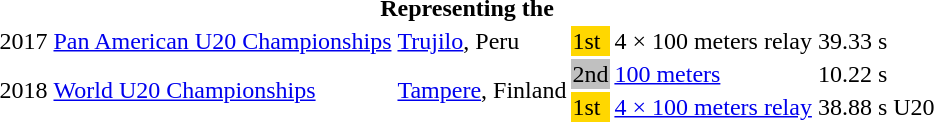<table>
<tr>
<th colspan="6">Representing the </th>
</tr>
<tr>
<td>2017</td>
<td><a href='#'>Pan American U20 Championships</a></td>
<td><a href='#'>Trujilo</a>, Peru</td>
<td bgcolor=gold>1st</td>
<td>4 × 100 meters relay</td>
<td>39.33 s </td>
</tr>
<tr>
<td rowspan=2>2018</td>
<td rowspan=2><a href='#'>World U20 Championships</a></td>
<td rowspan=2><a href='#'>Tampere</a>, Finland</td>
<td bgcolor=silver>2nd</td>
<td><a href='#'>100 meters</a></td>
<td>10.22 s</td>
</tr>
<tr>
<td bgcolor=gold>1st</td>
<td><a href='#'>4 × 100 meters relay</a></td>
<td>38.88 s U20  </td>
</tr>
</table>
